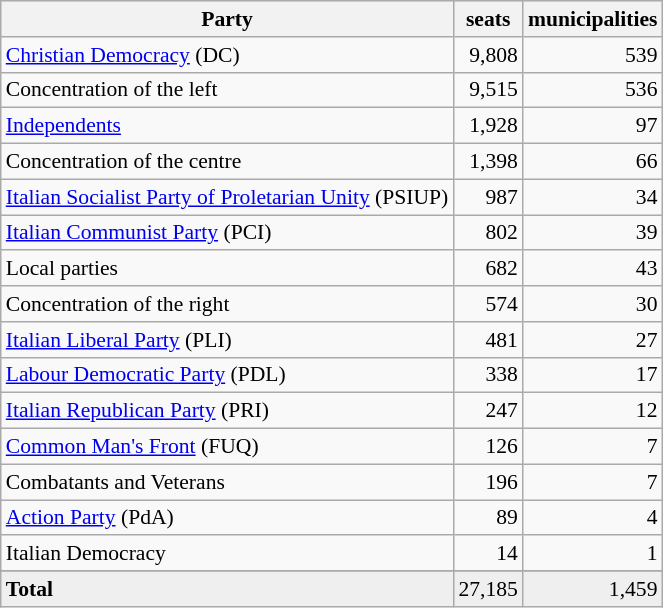<table class="wikitable" style="font-size: 90%;">
<tr bgcolor="EFEFEF">
<th>Party</th>
<th>seats</th>
<th>municipalities</th>
</tr>
<tr>
<td><a href='#'>Christian Democracy</a> (DC)</td>
<td align=right>9,808</td>
<td align=right>539</td>
</tr>
<tr>
<td>Concentration of the left</td>
<td align=right>9,515</td>
<td align=right>536</td>
</tr>
<tr>
<td><a href='#'>Independents</a></td>
<td align=right>1,928</td>
<td align=right>97</td>
</tr>
<tr>
<td>Concentration of the centre</td>
<td align=right>1,398</td>
<td align=right>66</td>
</tr>
<tr>
<td><a href='#'>Italian Socialist Party of Proletarian Unity</a> (PSIUP)</td>
<td align=right>987</td>
<td align=right>34</td>
</tr>
<tr>
<td><a href='#'>Italian Communist Party</a> (PCI)</td>
<td align=right>802</td>
<td align=right>39</td>
</tr>
<tr>
<td>Local parties</td>
<td align=right>682</td>
<td align=right>43</td>
</tr>
<tr>
<td>Concentration of the right</td>
<td align=right>574</td>
<td align=right>30</td>
</tr>
<tr>
<td><a href='#'>Italian Liberal Party</a> (PLI)</td>
<td align=right>481</td>
<td align=right>27</td>
</tr>
<tr>
<td><a href='#'>Labour Democratic Party</a> (PDL)</td>
<td align=right>338</td>
<td align=right>17</td>
</tr>
<tr>
<td><a href='#'>Italian Republican Party</a> (PRI)</td>
<td align=right>247</td>
<td align=right>12</td>
</tr>
<tr>
<td><a href='#'>Common Man's Front</a> (FUQ)</td>
<td align=right>126</td>
<td align=right>7</td>
</tr>
<tr>
<td>Combatants and Veterans</td>
<td align=right>196</td>
<td align=right>7</td>
</tr>
<tr>
<td><a href='#'>Action Party</a> (PdA)</td>
<td align=right>89</td>
<td align=right>4</td>
</tr>
<tr>
<td>Italian Democracy</td>
<td align=right>14</td>
<td align=right>1</td>
</tr>
<tr>
</tr>
<tr bgcolor="EFEFEF">
<td align=left><strong>Total</strong></td>
<td align=right>27,185</td>
<td align=right>1,459</td>
</tr>
</table>
